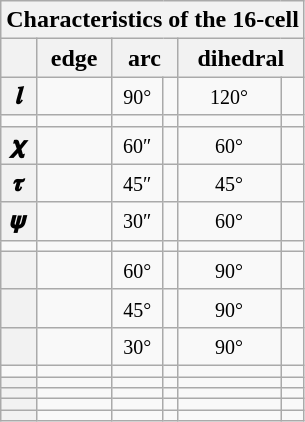<table class="wikitable floatright">
<tr>
<th colspan=6>Characteristics of the 16-cell</th>
</tr>
<tr>
<th align=right></th>
<th align=center>edge</th>
<th colspan=2 align=center>arc</th>
<th colspan=2 align=center>dihedral</th>
</tr>
<tr>
<th align=right>𝒍</th>
<td align=center><small></small></td>
<td align=center><small>90°</small></td>
<td align=center><small></small></td>
<td align=center><small>120°</small></td>
<td align=center><small></small></td>
</tr>
<tr>
<td></td>
<td></td>
<td></td>
<td></td>
<td></td>
</tr>
<tr>
<th align=right>𝟀</th>
<td align=center><small></small></td>
<td align=center><small>60″</small></td>
<td align=center><small></small></td>
<td align=center><small>60°</small></td>
<td align=center><small></small></td>
</tr>
<tr>
<th align=right>𝝉</th>
<td align=center><small></small></td>
<td align=center><small>45″</small></td>
<td align=center><small></small></td>
<td align=center><small>45°</small></td>
<td align=center><small></small></td>
</tr>
<tr>
<th align=right>𝟁</th>
<td align=center><small></small></td>
<td align=center><small>30″</small></td>
<td align=center><small></small></td>
<td align=center><small>60°</small></td>
<td align=center><small></small></td>
</tr>
<tr>
<td></td>
<td></td>
<td></td>
<td></td>
<td></td>
</tr>
<tr>
<th align=right><small></small></th>
<td align=center><small></small></td>
<td align=center><small>60°</small></td>
<td align=center><small></small></td>
<td align=center><small>90°</small></td>
<td align=center><small></small></td>
</tr>
<tr>
<th align=right><small></small></th>
<td align=center><small></small></td>
<td align=center><small>45°</small></td>
<td align=center><small></small></td>
<td align=center><small>90°</small></td>
<td align=center><small></small></td>
</tr>
<tr>
<th align=right><small></small></th>
<td align=center><small></small></td>
<td align=center><small>30°</small></td>
<td align=center><small></small></td>
<td align=center><small>90°</small></td>
<td align=center><small></small></td>
</tr>
<tr>
<td></td>
<td></td>
<td></td>
<td></td>
<td></td>
</tr>
<tr>
<th align=right><small></small></th>
<td align=center><small></small></td>
<td align=center></td>
<td align=center></td>
<td align=center></td>
<td align=center></td>
</tr>
<tr>
<th align=right><small></small></th>
<td align=center><small></small></td>
<td align=center></td>
<td align=center></td>
<td align=center></td>
<td align=center></td>
</tr>
<tr>
<th align=right><small></small></th>
<td align=center><small></small></td>
<td align=center></td>
<td align=center></td>
<td align=center></td>
<td align=center></td>
</tr>
<tr>
<th align=right><small></small></th>
<td align=center><small></small></td>
<td align=center></td>
<td align=center></td>
<td align=center></td>
<td align=center></td>
</tr>
</table>
